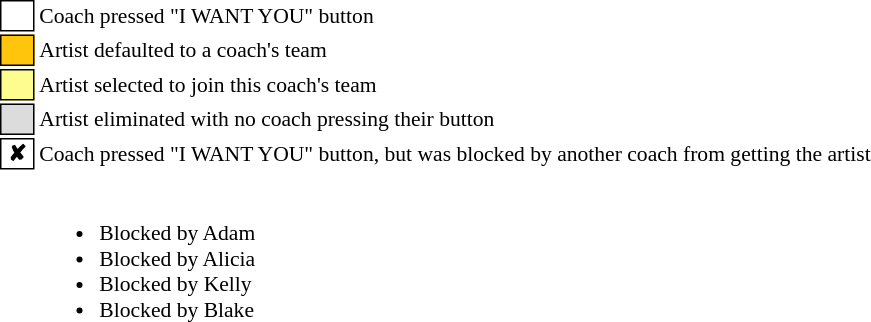<table class="toccolours" style="font-size: 90%; white-space: nowrap;">
<tr>
<td style="background:white; border:1px solid black;"> <strong></strong> </td>
<td>Coach pressed "I WANT YOU" button</td>
</tr>
<tr>
<td style="background:#ffc40c; border:1px solid black;">    </td>
<td>Artist defaulted to a coach's team</td>
</tr>
<tr>
<td style="background:#fdfc8f; border:1px solid black;">    </td>
<td style="padding-right: 8px">Artist selected to join this coach's team</td>
</tr>
<tr>
<td style="background:#dcdcdc; border:1px solid black;">    </td>
<td>Artist eliminated with no coach pressing their button</td>
</tr>
<tr>
<td style="background: white; border:1px solid black"> <strong>✘</strong> </td>
<td>Coach pressed "I WANT YOU" button, but was blocked by another coach from getting the artist</td>
</tr>
<tr>
<td></td>
<td><br><ul><li> Blocked by Adam</li><li> Blocked by Alicia</li><li> Blocked by Kelly</li><li> Blocked by Blake</li></ul></td>
</tr>
</table>
